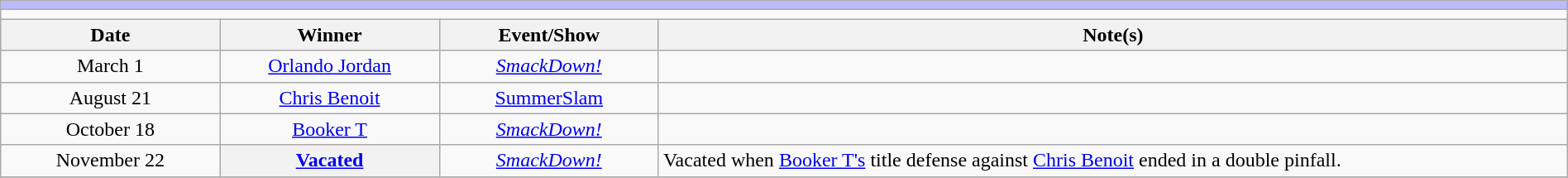<table class="wikitable" style="text-align:center; width:100%;">
<tr style="background:#BBF;">
<td colspan="5"></td>
</tr>
<tr>
<td colspan="5"><strong></strong></td>
</tr>
<tr>
<th width=14%>Date</th>
<th width=14%>Winner</th>
<th width=14%>Event/Show</th>
<th width=58%>Note(s)</th>
</tr>
<tr>
<td>March 1<br></td>
<td><a href='#'>Orlando Jordan</a></td>
<td><em><a href='#'>SmackDown!</a></em></td>
<td></td>
</tr>
<tr>
<td>August 21</td>
<td><a href='#'>Chris Benoit</a></td>
<td><a href='#'>SummerSlam</a></td>
<td></td>
</tr>
<tr>
<td>October 18<br></td>
<td><a href='#'>Booker T</a></td>
<td><em><a href='#'>SmackDown!</a></em></td>
<td></td>
</tr>
<tr>
<td>November 22<br></td>
<th><a href='#'>Vacated</a></th>
<td><em><a href='#'>SmackDown!</a></em></td>
<td align=left>Vacated when <a href='#'>Booker T's</a> title defense against <a href='#'>Chris Benoit</a> ended in a double pinfall.</td>
</tr>
<tr>
</tr>
</table>
